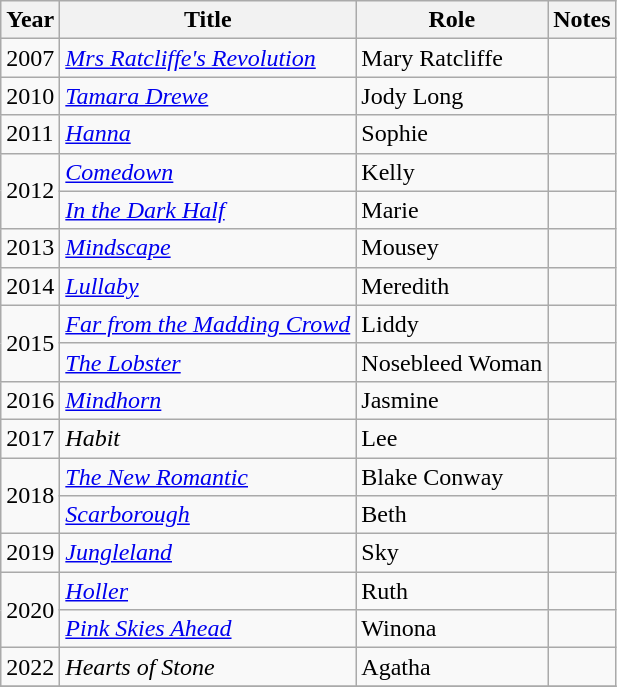<table class="wikitable sortable">
<tr>
<th>Year</th>
<th>Title</th>
<th>Role</th>
<th class="unsortable">Notes</th>
</tr>
<tr>
<td>2007</td>
<td><em><a href='#'>Mrs Ratcliffe's Revolution</a></em></td>
<td>Mary Ratcliffe</td>
<td></td>
</tr>
<tr>
<td>2010</td>
<td><em><a href='#'>Tamara Drewe</a></em></td>
<td>Jody Long</td>
<td></td>
</tr>
<tr>
<td>2011</td>
<td><em><a href='#'>Hanna</a></em></td>
<td>Sophie</td>
<td></td>
</tr>
<tr>
<td rowspan="2">2012</td>
<td><em><a href='#'>Comedown</a></em></td>
<td>Kelly</td>
<td></td>
</tr>
<tr>
<td><em><a href='#'>In the Dark Half</a></em></td>
<td>Marie</td>
<td></td>
</tr>
<tr>
<td>2013</td>
<td><em><a href='#'>Mindscape</a></em></td>
<td>Mousey</td>
<td></td>
</tr>
<tr>
<td>2014</td>
<td><em><a href='#'>Lullaby</a></em></td>
<td>Meredith</td>
<td></td>
</tr>
<tr>
<td rowspan="2">2015</td>
<td><em><a href='#'>Far from the Madding Crowd</a></em></td>
<td>Liddy</td>
<td></td>
</tr>
<tr>
<td><em><a href='#'>The Lobster</a></em></td>
<td>Nosebleed Woman</td>
<td></td>
</tr>
<tr>
<td>2016</td>
<td><em><a href='#'>Mindhorn</a></em></td>
<td>Jasmine</td>
<td></td>
</tr>
<tr>
<td>2017</td>
<td><em>Habit</em></td>
<td>Lee</td>
<td></td>
</tr>
<tr>
<td rowspan="2">2018</td>
<td><em><a href='#'>The New Romantic</a></em></td>
<td>Blake Conway</td>
<td></td>
</tr>
<tr>
<td><em><a href='#'>Scarborough</a></em></td>
<td>Beth</td>
<td></td>
</tr>
<tr>
<td>2019</td>
<td><em><a href='#'>Jungleland</a></em></td>
<td>Sky</td>
<td></td>
</tr>
<tr>
<td rowspan="2">2020</td>
<td><em><a href='#'>Holler</a></em></td>
<td>Ruth</td>
<td></td>
</tr>
<tr>
<td><em><a href='#'>Pink Skies Ahead</a></em></td>
<td>Winona</td>
<td></td>
</tr>
<tr>
<td>2022</td>
<td><em>Hearts of Stone</em></td>
<td>Agatha</td>
<td></td>
</tr>
<tr>
</tr>
</table>
